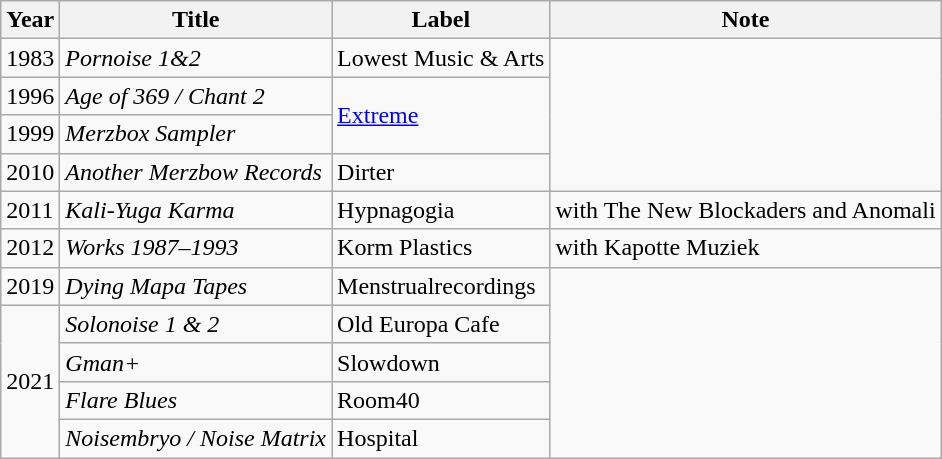<table class="wikitable">
<tr>
<th>Year</th>
<th>Title</th>
<th>Label</th>
<th>Note</th>
</tr>
<tr>
<td>1983</td>
<td><em>Pornoise 1&2</em></td>
<td>Lowest Music & Arts</td>
<td rowspan="4"></td>
</tr>
<tr>
<td>1996</td>
<td><em>Age of 369 / Chant 2</em></td>
<td rowspan="2"><a href='#'>Extreme</a></td>
</tr>
<tr>
<td>1999</td>
<td><em>Merzbox Sampler</em></td>
</tr>
<tr>
<td>2010</td>
<td><em>Another Merzbow Records</em></td>
<td>Dirter</td>
</tr>
<tr>
<td>2011</td>
<td><em>Kali-Yuga Karma</em></td>
<td>Hypnagogia</td>
<td>with The New Blockaders and Anomali</td>
</tr>
<tr>
<td>2012</td>
<td><em>Works 1987–1993</em></td>
<td>Korm Plastics</td>
<td>with Kapotte Muziek</td>
</tr>
<tr>
<td>2019</td>
<td><em>Dying Mapa Tapes</em></td>
<td>Menstrualrecordings</td>
<td rowspan="5"></td>
</tr>
<tr>
<td rowspan="4">2021</td>
<td><em>Solonoise 1 & 2</em></td>
<td>Old Europa Cafe</td>
</tr>
<tr>
<td><em>Gman+</em></td>
<td>Slowdown</td>
</tr>
<tr>
<td><em>Flare Blues</em></td>
<td>Room40</td>
</tr>
<tr>
<td><em>Noisembryo / Noise Matrix</em></td>
<td>Hospital</td>
</tr>
</table>
